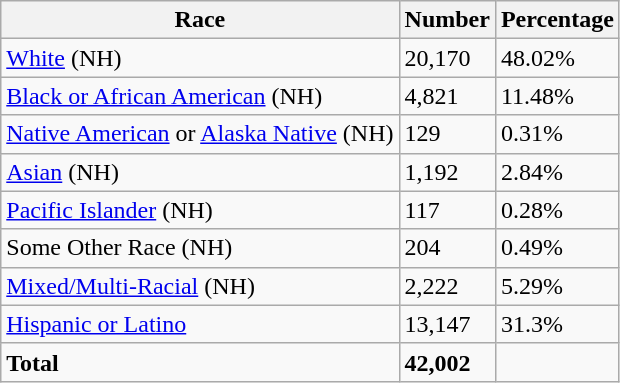<table class="wikitable">
<tr>
<th>Race</th>
<th>Number</th>
<th>Percentage</th>
</tr>
<tr>
<td><a href='#'>White</a> (NH)</td>
<td>20,170</td>
<td>48.02%</td>
</tr>
<tr>
<td><a href='#'>Black or African American</a> (NH)</td>
<td>4,821</td>
<td>11.48%</td>
</tr>
<tr>
<td><a href='#'>Native American</a> or <a href='#'>Alaska Native</a> (NH)</td>
<td>129</td>
<td>0.31%</td>
</tr>
<tr>
<td><a href='#'>Asian</a> (NH)</td>
<td>1,192</td>
<td>2.84%</td>
</tr>
<tr>
<td><a href='#'>Pacific Islander</a> (NH)</td>
<td>117</td>
<td>0.28%</td>
</tr>
<tr>
<td>Some Other Race (NH)</td>
<td>204</td>
<td>0.49%</td>
</tr>
<tr>
<td><a href='#'>Mixed/Multi-Racial</a> (NH)</td>
<td>2,222</td>
<td>5.29%</td>
</tr>
<tr>
<td><a href='#'>Hispanic or Latino</a></td>
<td>13,147</td>
<td>31.3%</td>
</tr>
<tr>
<td><strong>Total</strong></td>
<td><strong>42,002</strong></td>
<td></td>
</tr>
</table>
